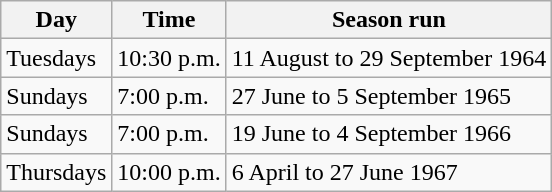<table class="wikitable">
<tr>
<th>Day</th>
<th>Time</th>
<th>Season run</th>
</tr>
<tr>
<td>Tuesdays</td>
<td>10:30 p.m.</td>
<td>11 August to 29 September 1964</td>
</tr>
<tr>
<td>Sundays</td>
<td>7:00 p.m.</td>
<td>27 June to 5 September 1965</td>
</tr>
<tr>
<td>Sundays</td>
<td>7:00 p.m.</td>
<td>19 June to 4 September 1966</td>
</tr>
<tr>
<td>Thursdays</td>
<td>10:00 p.m.</td>
<td>6 April to 27 June 1967</td>
</tr>
</table>
